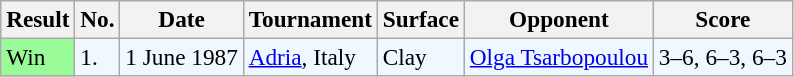<table class="sortable wikitable" style=font-size:97%>
<tr>
<th>Result</th>
<th>No.</th>
<th>Date</th>
<th>Tournament</th>
<th>Surface</th>
<th>Opponent</th>
<th>Score</th>
</tr>
<tr style="background:#f0f8ff;">
<td style="background:#98fb98;">Win</td>
<td>1.</td>
<td>1 June 1987</td>
<td><a href='#'>Adria</a>, Italy</td>
<td>Clay</td>
<td> <a href='#'>Olga Tsarbopoulou</a></td>
<td>3–6, 6–3, 6–3</td>
</tr>
</table>
